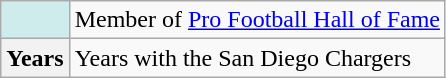<table class="wikitable" border="1">
<tr>
<td style="background:#CFECEC;"></td>
<td>Member of <a href='#'>Pro Football Hall of Fame</a></td>
</tr>
<tr>
<th scope="row">Years</th>
<td>Years with the San Diego Chargers</td>
</tr>
</table>
